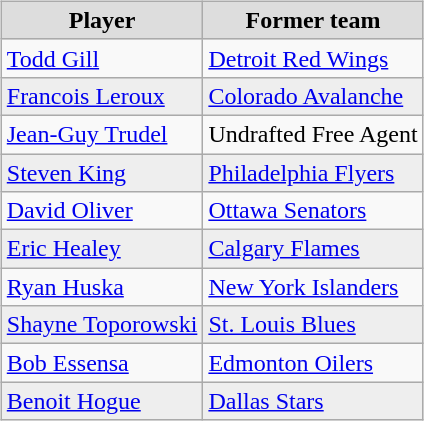<table cellspacing="10">
<tr>
<td valign="top"><br><table class="wikitable">
<tr align="center"  bgcolor="#dddddd">
<td><strong>Player</strong></td>
<td><strong>Former team</strong></td>
</tr>
<tr>
<td><a href='#'>Todd Gill</a></td>
<td><a href='#'>Detroit Red Wings</a></td>
</tr>
<tr bgcolor="#eeeeee">
<td><a href='#'>Francois Leroux</a></td>
<td><a href='#'>Colorado Avalanche</a></td>
</tr>
<tr>
<td><a href='#'>Jean-Guy Trudel</a></td>
<td>Undrafted Free Agent</td>
</tr>
<tr bgcolor="#eeeeee">
<td><a href='#'>Steven King</a></td>
<td><a href='#'>Philadelphia Flyers</a></td>
</tr>
<tr>
<td><a href='#'>David Oliver</a></td>
<td><a href='#'>Ottawa Senators</a></td>
</tr>
<tr bgcolor="#eeeeee">
<td><a href='#'>Eric Healey</a></td>
<td><a href='#'>Calgary Flames</a></td>
</tr>
<tr>
<td><a href='#'>Ryan Huska</a></td>
<td><a href='#'>New York Islanders</a></td>
</tr>
<tr bgcolor="#eeeeee">
<td><a href='#'>Shayne Toporowski</a></td>
<td><a href='#'>St. Louis Blues</a></td>
</tr>
<tr>
<td><a href='#'>Bob Essensa</a></td>
<td><a href='#'>Edmonton Oilers</a></td>
</tr>
<tr bgcolor="#eeeeee">
<td><a href='#'>Benoit Hogue</a></td>
<td><a href='#'>Dallas Stars</a></td>
</tr>
</table>
</td>
</tr>
</table>
